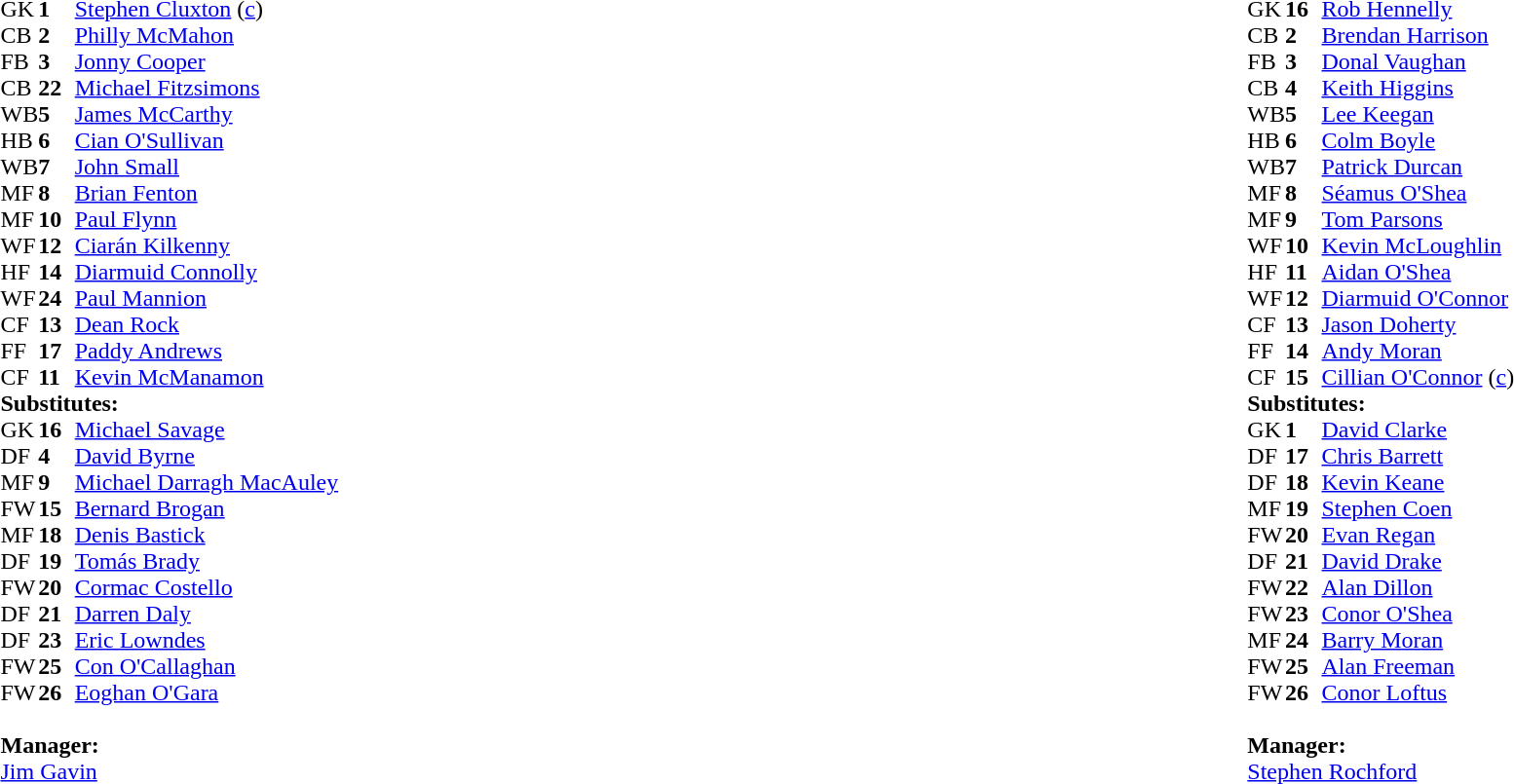<table style="width:100%;">
<tr>
<td style="vertical-align:top; width:50%"><br><table cellspacing="0" cellpadding="0">
<tr>
<th width="25"></th>
<th width="25"></th>
</tr>
<tr>
<td>GK</td>
<td><strong>1</strong></td>
<td><a href='#'>Stephen Cluxton</a> (<a href='#'>c</a>)</td>
</tr>
<tr>
<td>CB</td>
<td><strong>2</strong></td>
<td><a href='#'>Philly McMahon</a></td>
</tr>
<tr>
<td>FB</td>
<td><strong>3</strong></td>
<td><a href='#'>Jonny Cooper</a></td>
<td></td>
<td></td>
</tr>
<tr>
<td>CB</td>
<td><strong>22</strong></td>
<td><a href='#'>Michael Fitzsimons</a></td>
</tr>
<tr>
<td>WB</td>
<td><strong>5</strong></td>
<td><a href='#'>James McCarthy</a></td>
</tr>
<tr>
<td>HB</td>
<td><strong>6</strong></td>
<td><a href='#'>Cian O'Sullivan</a></td>
<td></td>
<td></td>
</tr>
<tr>
<td>WB</td>
<td><strong>7</strong></td>
<td><a href='#'>John Small</a></td>
<td></td>
<td></td>
</tr>
<tr>
<td>MF</td>
<td><strong>8</strong></td>
<td><a href='#'>Brian Fenton</a></td>
<td></td>
<td></td>
</tr>
<tr>
<td>MF</td>
<td><strong>10</strong></td>
<td><a href='#'>Paul Flynn</a></td>
<td></td>
<td></td>
</tr>
<tr>
<td>WF</td>
<td><strong>12</strong></td>
<td><a href='#'>Ciarán Kilkenny</a></td>
</tr>
<tr>
<td>HF</td>
<td><strong>14</strong></td>
<td><a href='#'>Diarmuid Connolly</a></td>
<td></td>
<td></td>
</tr>
<tr>
<td>WF</td>
<td><strong>24</strong></td>
<td><a href='#'>Paul Mannion</a></td>
<td></td>
<td></td>
</tr>
<tr>
<td>CF</td>
<td><strong>13</strong></td>
<td><a href='#'>Dean Rock</a></td>
</tr>
<tr>
<td>FF</td>
<td><strong>17</strong></td>
<td><a href='#'>Paddy Andrews</a></td>
<td></td>
<td></td>
</tr>
<tr>
<td>CF</td>
<td><strong>11</strong></td>
<td><a href='#'>Kevin McManamon</a></td>
<td></td>
<td></td>
</tr>
<tr>
<td colspan=3><strong>Substitutes:</strong></td>
</tr>
<tr>
<td>GK</td>
<td><strong>16</strong></td>
<td><a href='#'>Michael Savage</a></td>
<td></td>
<td></td>
</tr>
<tr>
<td>DF</td>
<td><strong>4</strong></td>
<td><a href='#'>David Byrne</a></td>
<td></td>
<td></td>
</tr>
<tr>
<td>MF</td>
<td><strong>9</strong></td>
<td><a href='#'>Michael Darragh MacAuley</a></td>
<td></td>
<td></td>
</tr>
<tr>
<td>FW</td>
<td><strong>15</strong></td>
<td><a href='#'>Bernard Brogan</a></td>
<td></td>
<td></td>
</tr>
<tr>
<td>MF</td>
<td><strong>18</strong></td>
<td><a href='#'>Denis Bastick</a></td>
</tr>
<tr>
<td>DF</td>
<td><strong>19</strong></td>
<td><a href='#'>Tomás Brady</a></td>
<td></td>
<td></td>
</tr>
<tr>
<td>FW</td>
<td><strong>20</strong></td>
<td><a href='#'>Cormac Costello</a></td>
<td></td>
<td></td>
</tr>
<tr>
<td>DF</td>
<td><strong>21</strong></td>
<td><a href='#'>Darren Daly</a></td>
<td></td>
<td></td>
</tr>
<tr>
<td>DF</td>
<td><strong>23</strong></td>
<td><a href='#'>Eric Lowndes</a></td>
<td></td>
<td></td>
</tr>
<tr>
<td>FW</td>
<td><strong>25</strong></td>
<td><a href='#'>Con O'Callaghan</a></td>
</tr>
<tr>
<td>FW</td>
<td><strong>26</strong></td>
<td><a href='#'>Eoghan O'Gara</a></td>
<td></td>
<td></td>
</tr>
<tr>
<td colspan=3><br><strong>Manager:</strong></td>
</tr>
<tr>
<td colspan="4"><a href='#'>Jim Gavin</a></td>
</tr>
</table>
</td>
<td style="vertical-align:top; width:50%"><br><table cellspacing="0" cellpadding="0" style="margin:auto">
<tr>
<th width="25"></th>
<th width="25"></th>
</tr>
<tr>
<td>GK</td>
<td><strong>16</strong></td>
<td><a href='#'>Rob Hennelly</a></td>
<td></td>
<td></td>
</tr>
<tr>
<td>CB</td>
<td><strong>2</strong></td>
<td><a href='#'>Brendan Harrison</a></td>
</tr>
<tr>
<td>FB</td>
<td><strong>3</strong></td>
<td><a href='#'>Donal Vaughan</a></td>
<td></td>
<td></td>
</tr>
<tr>
<td>CB</td>
<td><strong>4</strong></td>
<td><a href='#'>Keith Higgins</a></td>
</tr>
<tr>
<td>WB</td>
<td><strong>5</strong></td>
<td><a href='#'>Lee Keegan</a></td>
<td></td>
<td></td>
</tr>
<tr>
<td>HB</td>
<td><strong>6</strong></td>
<td><a href='#'>Colm Boyle</a></td>
<td></td>
<td></td>
</tr>
<tr>
<td>WB</td>
<td><strong>7</strong></td>
<td><a href='#'>Patrick Durcan</a></td>
</tr>
<tr>
<td>MF</td>
<td><strong>8</strong></td>
<td><a href='#'>Séamus O'Shea</a></td>
</tr>
<tr>
<td>MF</td>
<td><strong>9</strong></td>
<td><a href='#'>Tom Parsons</a></td>
</tr>
<tr>
<td>WF</td>
<td><strong>10</strong></td>
<td><a href='#'>Kevin McLoughlin</a></td>
</tr>
<tr>
<td>HF</td>
<td><strong>11</strong></td>
<td><a href='#'>Aidan O'Shea</a></td>
</tr>
<tr>
<td>WF</td>
<td><strong>12</strong></td>
<td><a href='#'>Diarmuid O'Connor</a></td>
</tr>
<tr>
<td>CF</td>
<td><strong>13</strong></td>
<td><a href='#'>Jason Doherty</a></td>
<td></td>
<td></td>
</tr>
<tr>
<td>FF</td>
<td><strong>14</strong></td>
<td><a href='#'>Andy Moran</a></td>
<td></td>
<td></td>
</tr>
<tr>
<td>CF</td>
<td><strong>15</strong></td>
<td><a href='#'>Cillian O'Connor</a> (<a href='#'>c</a>)</td>
</tr>
<tr>
<td colspan=3><strong>Substitutes:</strong></td>
</tr>
<tr>
<td>GK</td>
<td><strong>1</strong></td>
<td><a href='#'>David Clarke</a></td>
<td></td>
<td></td>
</tr>
<tr>
<td>DF</td>
<td><strong>17</strong></td>
<td><a href='#'>Chris Barrett</a></td>
<td></td>
<td></td>
</tr>
<tr>
<td>DF</td>
<td><strong>18</strong></td>
<td><a href='#'>Kevin Keane</a></td>
<td></td>
<td></td>
</tr>
<tr>
<td>MF</td>
<td><strong>19</strong></td>
<td><a href='#'>Stephen Coen</a></td>
<td></td>
<td></td>
</tr>
<tr>
<td>FW</td>
<td><strong>20</strong></td>
<td><a href='#'>Evan Regan</a></td>
<td></td>
<td></td>
</tr>
<tr>
<td>DF</td>
<td><strong>21</strong></td>
<td><a href='#'>David Drake</a></td>
<td></td>
<td></td>
</tr>
<tr>
<td>FW</td>
<td><strong>22</strong></td>
<td><a href='#'>Alan Dillon</a></td>
<td></td>
<td></td>
</tr>
<tr>
<td>FW</td>
<td><strong>23</strong></td>
<td><a href='#'>Conor O'Shea</a></td>
<td></td>
<td></td>
</tr>
<tr>
<td>MF</td>
<td><strong>24</strong></td>
<td><a href='#'>Barry Moran</a></td>
<td></td>
<td></td>
</tr>
<tr>
<td>FW</td>
<td><strong>25</strong></td>
<td><a href='#'>Alan Freeman</a></td>
<td></td>
<td></td>
</tr>
<tr>
<td>FW</td>
<td><strong>26</strong></td>
<td><a href='#'>Conor Loftus</a></td>
<td></td>
<td></td>
</tr>
<tr>
<td colspan=3><br><strong>Manager:</strong></td>
</tr>
<tr>
<td colspan="4"><a href='#'>Stephen Rochford</a></td>
</tr>
<tr>
</tr>
</table>
</td>
</tr>
<tr>
</tr>
</table>
